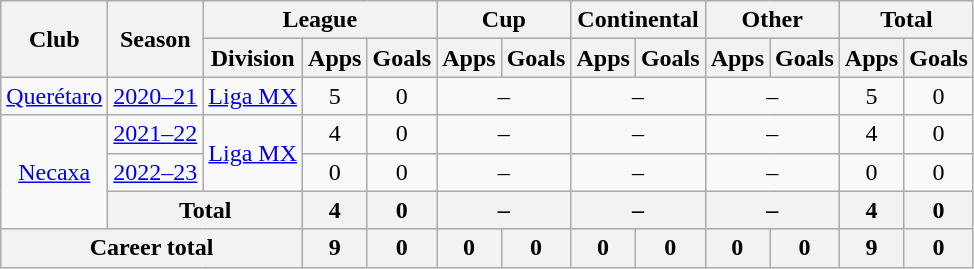<table class="wikitable" style="text-align: center">
<tr>
<th rowspan="2">Club</th>
<th rowspan="2">Season</th>
<th colspan="3">League</th>
<th colspan="2">Cup</th>
<th colspan="2">Continental</th>
<th colspan="2">Other</th>
<th colspan="2">Total</th>
</tr>
<tr>
<th>Division</th>
<th>Apps</th>
<th>Goals</th>
<th>Apps</th>
<th>Goals</th>
<th>Apps</th>
<th>Goals</th>
<th>Apps</th>
<th>Goals</th>
<th>Apps</th>
<th>Goals</th>
</tr>
<tr>
<td><a href='#'>Querétaro</a></td>
<td><a href='#'>2020–21</a></td>
<td><a href='#'>Liga MX</a></td>
<td>5</td>
<td>0</td>
<td colspan="2">–</td>
<td colspan="2">–</td>
<td colspan="2">–</td>
<td>5</td>
<td>0</td>
</tr>
<tr>
<td rowspan="3"><a href='#'>Necaxa</a></td>
<td><a href='#'>2021–22</a></td>
<td rowspan="2"><a href='#'>Liga MX</a></td>
<td>4</td>
<td>0</td>
<td colspan="2">–</td>
<td colspan="2">–</td>
<td colspan="2">–</td>
<td>4</td>
<td>0</td>
</tr>
<tr>
<td><a href='#'>2022–23</a></td>
<td>0</td>
<td>0</td>
<td colspan=2>–</td>
<td colspan=2>–</td>
<td colspan=2>–</td>
<td>0</td>
<td>0</td>
</tr>
<tr>
<th colspan="2">Total</th>
<th>4</th>
<th>0</th>
<th colspan="2">–</th>
<th colspan="2">–</th>
<th colspan="2">–</th>
<th>4</th>
<th>0</th>
</tr>
<tr>
<th colspan="3"><strong>Career total</strong></th>
<th>9</th>
<th>0</th>
<th>0</th>
<th>0</th>
<th>0</th>
<th>0</th>
<th>0</th>
<th>0</th>
<th>9</th>
<th>0</th>
</tr>
</table>
